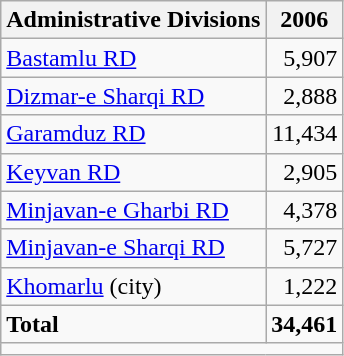<table class="wikitable">
<tr>
<th>Administrative Divisions</th>
<th>2006</th>
</tr>
<tr>
<td><a href='#'>Bastamlu RD</a></td>
<td style="text-align: right;">5,907</td>
</tr>
<tr>
<td><a href='#'>Dizmar-e Sharqi RD</a></td>
<td style="text-align: right;">2,888</td>
</tr>
<tr>
<td><a href='#'>Garamduz RD</a></td>
<td style="text-align: right;">11,434</td>
</tr>
<tr>
<td><a href='#'>Keyvan RD</a></td>
<td style="text-align: right;">2,905</td>
</tr>
<tr>
<td><a href='#'>Minjavan-e Gharbi RD</a></td>
<td style="text-align: right;">4,378</td>
</tr>
<tr>
<td><a href='#'>Minjavan-e Sharqi RD</a></td>
<td style="text-align: right;">5,727</td>
</tr>
<tr>
<td><a href='#'>Khomarlu</a> (city)</td>
<td style="text-align: right;">1,222</td>
</tr>
<tr>
<td><strong>Total</strong></td>
<td style="text-align: right;"><strong>34,461</strong></td>
</tr>
<tr>
<td colspan=2></td>
</tr>
</table>
